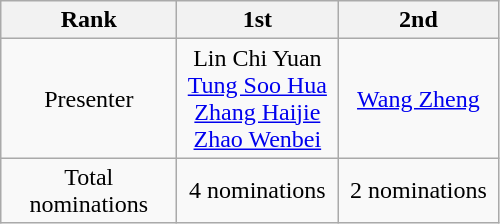<table class="wikitable" border="1">
<tr>
<th width="110">Rank</th>
<th width="100">1st</th>
<th width="100">2nd</th>
</tr>
<tr align=center>
<td>Presenter</td>
<td>Lin Chi Yuan<br><a href='#'>Tung Soo Hua</a><br><a href='#'>Zhang Haijie</a><br><a href='#'>Zhao Wenbei</a></td>
<td><a href='#'>Wang Zheng</a></td>
</tr>
<tr align=center>
<td>Total nominations</td>
<td>4 nominations</td>
<td>2 nominations</td>
</tr>
</table>
